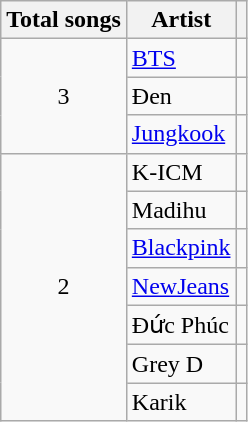<table class="wikitable sortable">
<tr>
<th>Total songs</th>
<th>Artist</th>
<th class="unsortable"></th>
</tr>
<tr>
<td rowspan="3" align="center">3</td>
<td><a href='#'>BTS</a></td>
<td></td>
</tr>
<tr>
<td>Đen</td>
<td></td>
</tr>
<tr>
<td><a href='#'>Jungkook</a></td>
<td></td>
</tr>
<tr>
<td rowspan="7" align="center">2</td>
<td>K-ICM</td>
<td></td>
</tr>
<tr>
<td>Madihu</td>
<td></td>
</tr>
<tr>
<td><a href='#'>Blackpink</a></td>
<td></td>
</tr>
<tr>
<td><a href='#'>NewJeans</a></td>
<td></td>
</tr>
<tr>
<td>Đức Phúc</td>
<td></td>
</tr>
<tr>
<td>Grey D</td>
<td></td>
</tr>
<tr>
<td>Karik</td>
<td></td>
</tr>
</table>
